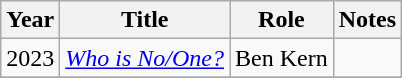<table class="wikitable sortable">
<tr>
<th>Year</th>
<th>Title</th>
<th>Role</th>
<th>Notes</th>
</tr>
<tr>
<td>2023</td>
<td><em><a href='#'>Who is No/One?</a></em></td>
<td>Ben Kern</td>
<td></td>
</tr>
<tr>
</tr>
</table>
